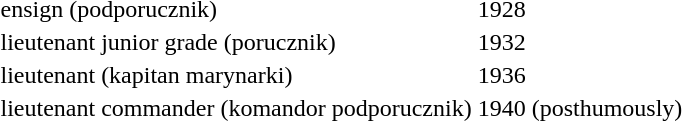<table>
<tr>
<td> ensign (podporucznik)</td>
<td>1928</td>
</tr>
<tr>
<td> lieutenant junior grade (porucznik)</td>
<td>1932</td>
</tr>
<tr>
<td> lieutenant (kapitan marynarki)</td>
<td>1936</td>
</tr>
<tr>
<td> lieutenant commander (komandor podporucznik)</td>
<td>1940 (posthumously)</td>
</tr>
</table>
